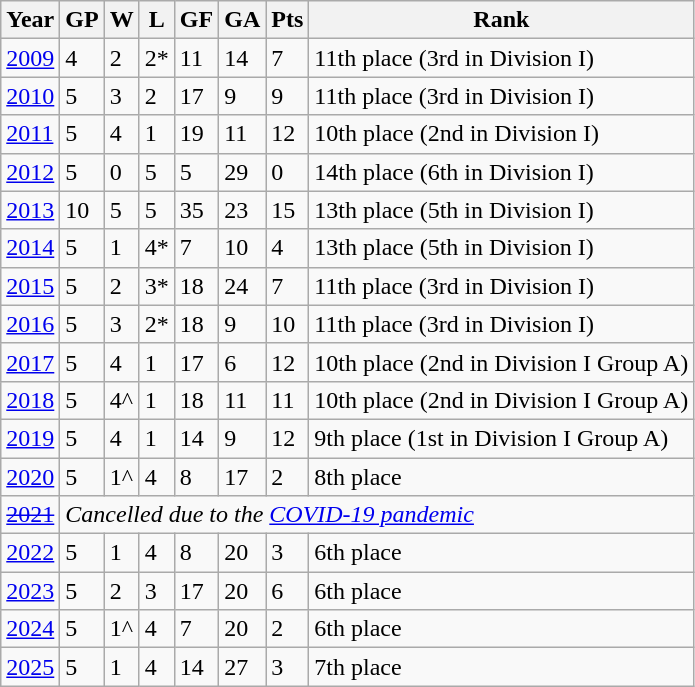<table class="wikitable">
<tr>
<th>Year</th>
<th>GP</th>
<th>W</th>
<th>L</th>
<th>GF</th>
<th>GA</th>
<th>Pts</th>
<th>Rank</th>
</tr>
<tr>
<td><a href='#'>2009</a></td>
<td>4</td>
<td>2</td>
<td>2*</td>
<td>11</td>
<td>14</td>
<td>7</td>
<td>11th place (3rd in Division I)</td>
</tr>
<tr>
<td><a href='#'>2010</a></td>
<td>5</td>
<td>3</td>
<td>2</td>
<td>17</td>
<td>9</td>
<td>9</td>
<td>11th place (3rd in Division I)</td>
</tr>
<tr>
<td><a href='#'>2011</a></td>
<td>5</td>
<td>4</td>
<td>1</td>
<td>19</td>
<td>11</td>
<td>12</td>
<td>10th place (2nd in Division I)</td>
</tr>
<tr>
<td><a href='#'>2012</a></td>
<td>5</td>
<td>0</td>
<td>5</td>
<td>5</td>
<td>29</td>
<td>0</td>
<td>14th place (6th in Division I)</td>
</tr>
<tr>
<td><a href='#'>2013</a></td>
<td>10</td>
<td>5</td>
<td>5</td>
<td>35</td>
<td>23</td>
<td>15</td>
<td>13th place (5th in Division I)</td>
</tr>
<tr>
<td><a href='#'>2014</a></td>
<td>5</td>
<td>1</td>
<td>4*</td>
<td>7</td>
<td>10</td>
<td>4</td>
<td>13th place (5th in Division I)</td>
</tr>
<tr>
<td><a href='#'>2015</a></td>
<td>5</td>
<td>2</td>
<td>3*</td>
<td>18</td>
<td>24</td>
<td>7</td>
<td>11th place (3rd in Division I)</td>
</tr>
<tr>
<td><a href='#'>2016</a></td>
<td>5</td>
<td>3</td>
<td>2*</td>
<td>18</td>
<td>9</td>
<td>10</td>
<td>11th place (3rd in Division I)</td>
</tr>
<tr>
<td><a href='#'>2017</a></td>
<td>5</td>
<td>4</td>
<td>1</td>
<td>17</td>
<td>6</td>
<td>12</td>
<td>10th place (2nd in Division I Group A)</td>
</tr>
<tr>
<td><a href='#'>2018</a></td>
<td>5</td>
<td>4^</td>
<td>1</td>
<td>18</td>
<td>11</td>
<td>11</td>
<td>10th place (2nd in Division I Group A)</td>
</tr>
<tr>
<td><a href='#'>2019</a></td>
<td>5</td>
<td>4</td>
<td>1</td>
<td>14</td>
<td>9</td>
<td>12</td>
<td>9th place (1st in Division I Group A)</td>
</tr>
<tr>
<td><a href='#'>2020</a></td>
<td>5</td>
<td>1^</td>
<td>4</td>
<td>8</td>
<td>17</td>
<td>2</td>
<td>8th place</td>
</tr>
<tr>
<td><a href='#'><s>2021</s></a></td>
<td colspan="7"><em>Cancelled due to the <a href='#'>COVID-19 pandemic</a></em></td>
</tr>
<tr>
<td><a href='#'>2022</a></td>
<td>5</td>
<td>1</td>
<td>4</td>
<td>8</td>
<td>20</td>
<td>3</td>
<td>6th place</td>
</tr>
<tr>
<td><a href='#'>2023</a></td>
<td>5</td>
<td>2</td>
<td>3</td>
<td>17</td>
<td>20</td>
<td>6</td>
<td>6th place</td>
</tr>
<tr>
<td><a href='#'>2024</a></td>
<td>5</td>
<td>1^</td>
<td>4</td>
<td>7</td>
<td>20</td>
<td>2</td>
<td>6th place</td>
</tr>
<tr>
<td><a href='#'>2025</a></td>
<td>5</td>
<td>1</td>
<td>4</td>
<td>14</td>
<td>27</td>
<td>3</td>
<td>7th place</td>
</tr>
</table>
